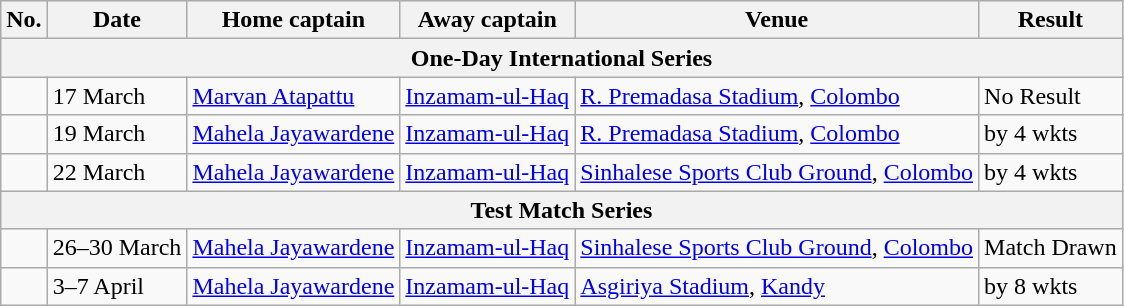<table class="wikitable">
<tr style="background:#efefef;">
<th>No.</th>
<th>Date</th>
<th>Home captain</th>
<th>Away captain</th>
<th>Venue</th>
<th>Result</th>
</tr>
<tr>
<th colspan="6">One-Day International Series</th>
</tr>
<tr>
<td></td>
<td>17 March</td>
<td><a href='#'>Marvan Atapattu</a></td>
<td><a href='#'>Inzamam-ul-Haq</a></td>
<td><a href='#'>R. Premadasa Stadium</a>, <a href='#'>Colombo</a></td>
<td>No Result</td>
</tr>
<tr>
<td></td>
<td>19 March</td>
<td><a href='#'>Mahela Jayawardene</a></td>
<td><a href='#'>Inzamam-ul-Haq</a></td>
<td><a href='#'>R. Premadasa Stadium</a>, <a href='#'>Colombo</a></td>
<td> by 4 wkts</td>
</tr>
<tr>
<td></td>
<td>22 March</td>
<td><a href='#'>Mahela Jayawardene</a></td>
<td><a href='#'>Inzamam-ul-Haq</a></td>
<td><a href='#'>Sinhalese Sports Club Ground</a>, <a href='#'>Colombo</a></td>
<td> by 4 wkts</td>
</tr>
<tr>
<th colspan="6">Test Match Series</th>
</tr>
<tr>
<td></td>
<td>26–30 March</td>
<td><a href='#'>Mahela Jayawardene</a></td>
<td><a href='#'>Inzamam-ul-Haq</a></td>
<td><a href='#'>Sinhalese Sports Club Ground</a>, <a href='#'>Colombo</a></td>
<td>Match Drawn</td>
</tr>
<tr>
<td></td>
<td>3–7 April</td>
<td><a href='#'>Mahela Jayawardene</a></td>
<td><a href='#'>Inzamam-ul-Haq</a></td>
<td><a href='#'>Asgiriya Stadium</a>, <a href='#'>Kandy</a></td>
<td> by 8 wkts</td>
</tr>
</table>
